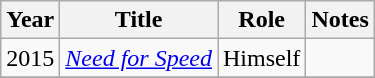<table class="wikitable sortable">
<tr>
<th>Year</th>
<th>Title</th>
<th>Role</th>
<th class="unsortable">Notes</th>
</tr>
<tr>
<td>2015</td>
<td><em><a href='#'>Need for Speed</a></em></td>
<td>Himself</td>
<td></td>
</tr>
<tr>
</tr>
</table>
